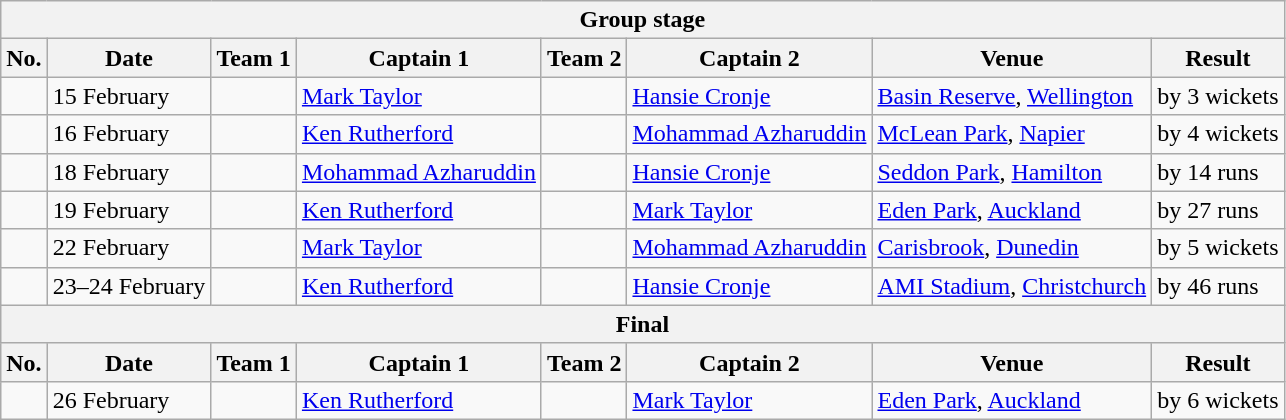<table class="wikitable">
<tr>
<th colspan="9">Group stage</th>
</tr>
<tr>
<th>No.</th>
<th>Date</th>
<th>Team 1</th>
<th>Captain 1</th>
<th>Team 2</th>
<th>Captain 2</th>
<th>Venue</th>
<th>Result</th>
</tr>
<tr>
<td></td>
<td>15 February</td>
<td></td>
<td><a href='#'>Mark Taylor</a></td>
<td></td>
<td><a href='#'>Hansie Cronje</a></td>
<td><a href='#'>Basin Reserve</a>, <a href='#'>Wellington</a></td>
<td> by 3 wickets</td>
</tr>
<tr>
<td></td>
<td>16 February</td>
<td></td>
<td><a href='#'>Ken Rutherford</a></td>
<td></td>
<td><a href='#'>Mohammad Azharuddin</a></td>
<td><a href='#'>McLean Park</a>, <a href='#'>Napier</a></td>
<td> by 4 wickets</td>
</tr>
<tr>
<td></td>
<td>18 February</td>
<td></td>
<td><a href='#'>Mohammad Azharuddin</a></td>
<td></td>
<td><a href='#'>Hansie Cronje</a></td>
<td><a href='#'>Seddon Park</a>, <a href='#'>Hamilton</a></td>
<td> by 14 runs</td>
</tr>
<tr>
<td></td>
<td>19 February</td>
<td></td>
<td><a href='#'>Ken Rutherford</a></td>
<td></td>
<td><a href='#'>Mark Taylor</a></td>
<td><a href='#'>Eden Park</a>, <a href='#'>Auckland</a></td>
<td> by 27 runs</td>
</tr>
<tr>
<td></td>
<td>22 February</td>
<td></td>
<td><a href='#'>Mark Taylor</a></td>
<td></td>
<td><a href='#'>Mohammad Azharuddin</a></td>
<td><a href='#'>Carisbrook</a>, <a href='#'>Dunedin</a></td>
<td> by 5 wickets</td>
</tr>
<tr>
<td></td>
<td>23–24 February</td>
<td></td>
<td><a href='#'>Ken Rutherford</a></td>
<td></td>
<td><a href='#'>Hansie Cronje</a></td>
<td><a href='#'>AMI Stadium</a>, <a href='#'>Christchurch</a></td>
<td> by 46 runs</td>
</tr>
<tr>
<th colspan="9">Final</th>
</tr>
<tr>
<th>No.</th>
<th>Date</th>
<th>Team 1</th>
<th>Captain 1</th>
<th>Team 2</th>
<th>Captain 2</th>
<th>Venue</th>
<th>Result</th>
</tr>
<tr>
<td></td>
<td>26 February</td>
<td></td>
<td><a href='#'>Ken Rutherford</a></td>
<td></td>
<td><a href='#'>Mark Taylor</a></td>
<td><a href='#'>Eden Park</a>, <a href='#'>Auckland</a></td>
<td> by 6 wickets</td>
</tr>
</table>
